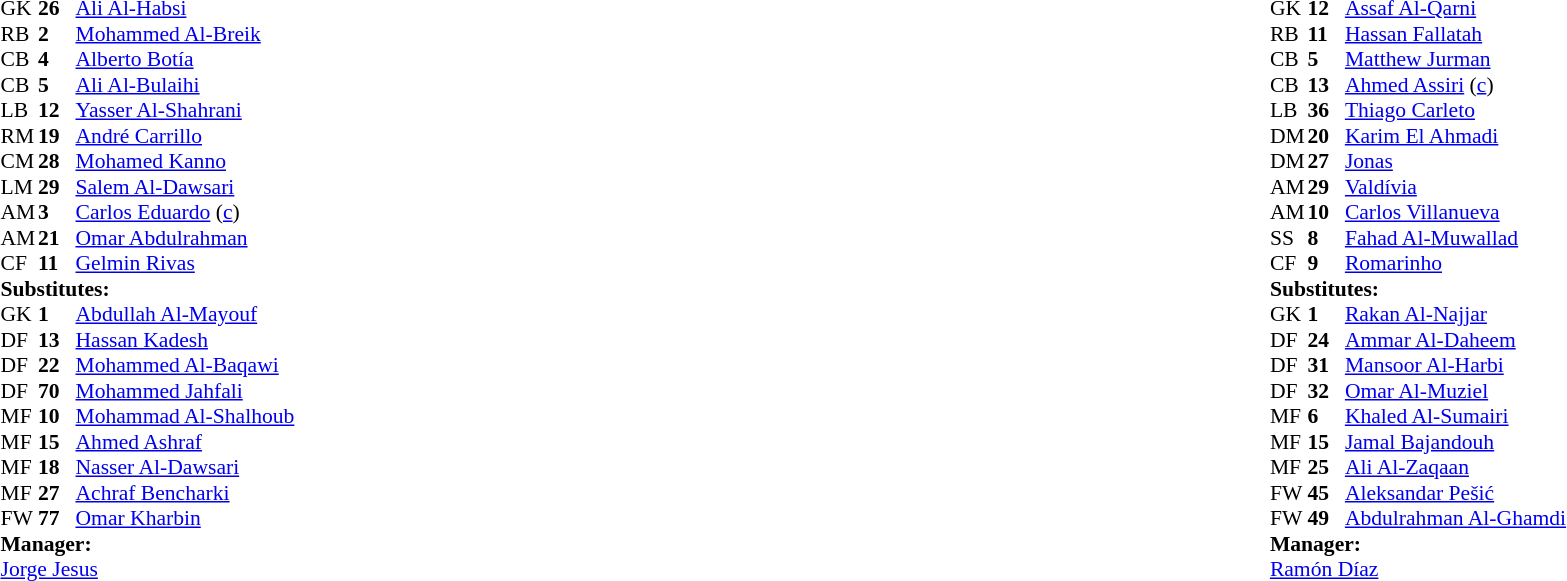<table width="100%">
<tr>
<td valign="top" width="40%"><br><table style="font-size:90%" cellspacing="0" cellpadding="0">
<tr>
<th width=25></th>
<th width=25></th>
</tr>
<tr>
<td>GK</td>
<td><strong>26</strong></td>
<td> <a href='#'>Ali Al-Habsi</a></td>
</tr>
<tr>
<td>RB</td>
<td><strong>2</strong></td>
<td> <a href='#'>Mohammed Al-Breik</a></td>
</tr>
<tr>
<td>CB</td>
<td><strong>4</strong></td>
<td> <a href='#'>Alberto Botía</a></td>
<td></td>
</tr>
<tr>
<td>CB</td>
<td><strong>5</strong></td>
<td> <a href='#'>Ali Al-Bulaihi</a></td>
<td></td>
</tr>
<tr>
<td>LB</td>
<td><strong>12</strong></td>
<td> <a href='#'>Yasser Al-Shahrani</a></td>
</tr>
<tr>
<td>RM</td>
<td><strong>19</strong></td>
<td> <a href='#'>André Carrillo</a></td>
</tr>
<tr>
<td>CM</td>
<td><strong>28</strong></td>
<td> <a href='#'>Mohamed Kanno</a></td>
</tr>
<tr>
<td>LM</td>
<td><strong>29</strong></td>
<td> <a href='#'>Salem Al-Dawsari</a></td>
</tr>
<tr>
<td>AM</td>
<td><strong>3</strong></td>
<td> <a href='#'>Carlos Eduardo</a> (<a href='#'>c</a>)</td>
<td></td>
<td></td>
</tr>
<tr>
<td>AM</td>
<td><strong>21</strong></td>
<td> <a href='#'>Omar Abdulrahman</a></td>
<td></td>
<td></td>
</tr>
<tr>
<td>CF</td>
<td><strong>11</strong></td>
<td> <a href='#'>Gelmin Rivas</a></td>
<td></td>
<td></td>
</tr>
<tr>
<td colspan=3><strong>Substitutes:</strong></td>
</tr>
<tr>
<td>GK</td>
<td><strong>1</strong></td>
<td> <a href='#'>Abdullah Al-Mayouf</a></td>
</tr>
<tr>
<td>DF</td>
<td><strong>13</strong></td>
<td> <a href='#'>Hassan Kadesh</a></td>
<td></td>
<td></td>
</tr>
<tr>
<td>DF</td>
<td><strong>22</strong></td>
<td> <a href='#'>Mohammed Al-Baqawi</a></td>
</tr>
<tr>
<td>DF</td>
<td><strong>70</strong></td>
<td> <a href='#'>Mohammed Jahfali</a></td>
</tr>
<tr>
<td>MF</td>
<td><strong>10</strong></td>
<td> <a href='#'>Mohammad Al-Shalhoub</a></td>
</tr>
<tr>
<td>MF</td>
<td><strong>15</strong></td>
<td> <a href='#'>Ahmed Ashraf</a></td>
</tr>
<tr>
<td>MF</td>
<td><strong>18</strong></td>
<td> <a href='#'>Nasser Al-Dawsari</a></td>
<td></td>
<td></td>
</tr>
<tr>
<td>MF</td>
<td><strong>27</strong></td>
<td> <a href='#'>Achraf Bencharki</a></td>
</tr>
<tr>
<td>FW</td>
<td><strong>77</strong></td>
<td> <a href='#'>Omar Kharbin</a></td>
<td></td>
<td></td>
</tr>
<tr>
<td colspan=3><strong>Manager:</strong></td>
</tr>
<tr>
<td colspan=3> <a href='#'>Jorge Jesus</a></td>
</tr>
</table>
</td>
<td valign="top"></td>
<td valign="top" width="50%"><br><table style="font-size:90%; margin:auto" cellspacing="0" cellpadding="0">
<tr>
<th width=25></th>
<th width=25></th>
</tr>
<tr>
<td>GK</td>
<td><strong>12</strong></td>
<td> <a href='#'>Assaf Al-Qarni</a></td>
</tr>
<tr>
<td>RB</td>
<td><strong>11</strong></td>
<td> <a href='#'>Hassan Fallatah</a></td>
</tr>
<tr>
<td>CB</td>
<td><strong>5</strong></td>
<td> <a href='#'>Matthew Jurman</a></td>
</tr>
<tr>
<td>CB</td>
<td><strong>13</strong></td>
<td> <a href='#'>Ahmed Assiri</a> (<a href='#'>c</a>)</td>
</tr>
<tr>
<td>LB</td>
<td><strong>36</strong></td>
<td> <a href='#'>Thiago Carleto</a></td>
</tr>
<tr>
<td>DM</td>
<td><strong>20</strong></td>
<td> <a href='#'>Karim El Ahmadi</a></td>
<td></td>
</tr>
<tr>
<td>DM</td>
<td><strong>27</strong></td>
<td> <a href='#'>Jonas</a></td>
<td></td>
</tr>
<tr>
<td>AM</td>
<td><strong>29</strong></td>
<td> <a href='#'>Valdívia</a></td>
<td></td>
<td></td>
</tr>
<tr>
<td>AM</td>
<td><strong>10</strong></td>
<td> <a href='#'>Carlos Villanueva</a></td>
</tr>
<tr>
<td>SS</td>
<td><strong>8</strong></td>
<td> <a href='#'>Fahad Al-Muwallad</a></td>
</tr>
<tr>
<td>CF</td>
<td><strong>9</strong></td>
<td> <a href='#'>Romarinho</a></td>
<td></td>
<td></td>
</tr>
<tr>
<td colspan=3><strong>Substitutes:</strong></td>
</tr>
<tr>
<td>GK</td>
<td><strong>1</strong></td>
<td> <a href='#'>Rakan Al-Najjar</a></td>
</tr>
<tr>
<td>DF</td>
<td><strong>24</strong></td>
<td> <a href='#'>Ammar Al-Daheem</a></td>
</tr>
<tr>
<td>DF</td>
<td><strong>31</strong></td>
<td> <a href='#'>Mansoor Al-Harbi</a></td>
</tr>
<tr>
<td>DF</td>
<td><strong>32</strong></td>
<td> <a href='#'>Omar Al-Muziel</a></td>
</tr>
<tr>
<td>MF</td>
<td><strong>6</strong></td>
<td> <a href='#'>Khaled Al-Sumairi</a></td>
</tr>
<tr>
<td>MF</td>
<td><strong>15</strong></td>
<td> <a href='#'>Jamal Bajandouh</a></td>
</tr>
<tr>
<td>MF</td>
<td><strong>25</strong></td>
<td> <a href='#'>Ali Al-Zaqaan</a></td>
<td></td>
<td></td>
</tr>
<tr>
<td>FW</td>
<td><strong>45</strong></td>
<td> <a href='#'>Aleksandar Pešić</a></td>
<td></td>
<td></td>
</tr>
<tr>
<td>FW</td>
<td><strong>49</strong></td>
<td> <a href='#'>Abdulrahman Al-Ghamdi</a></td>
</tr>
<tr>
<td colspan=3><strong>Manager:</strong></td>
</tr>
<tr>
<td colspan=3> <a href='#'>Ramón Díaz</a></td>
</tr>
</table>
</td>
</tr>
</table>
